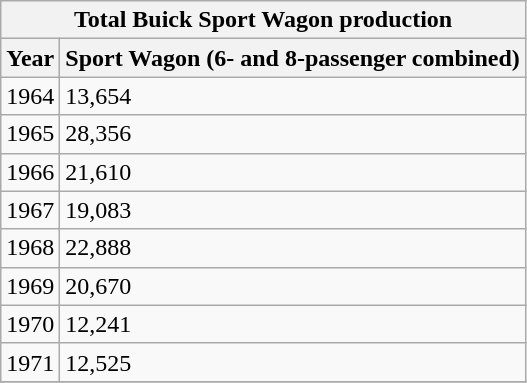<table class="wikitable">
<tr>
<th colspan="2">Total Buick Sport Wagon production</th>
</tr>
<tr>
<th>Year</th>
<th>Sport Wagon (6- and 8-passenger combined)</th>
</tr>
<tr>
<td>1964</td>
<td>13,654</td>
</tr>
<tr>
<td>1965</td>
<td>28,356</td>
</tr>
<tr>
<td>1966</td>
<td>21,610</td>
</tr>
<tr>
<td>1967</td>
<td>19,083</td>
</tr>
<tr>
<td>1968</td>
<td>22,888</td>
</tr>
<tr>
<td>1969</td>
<td>20,670</td>
</tr>
<tr>
<td>1970</td>
<td>12,241</td>
</tr>
<tr>
<td>1971</td>
<td>12,525</td>
</tr>
<tr>
</tr>
</table>
